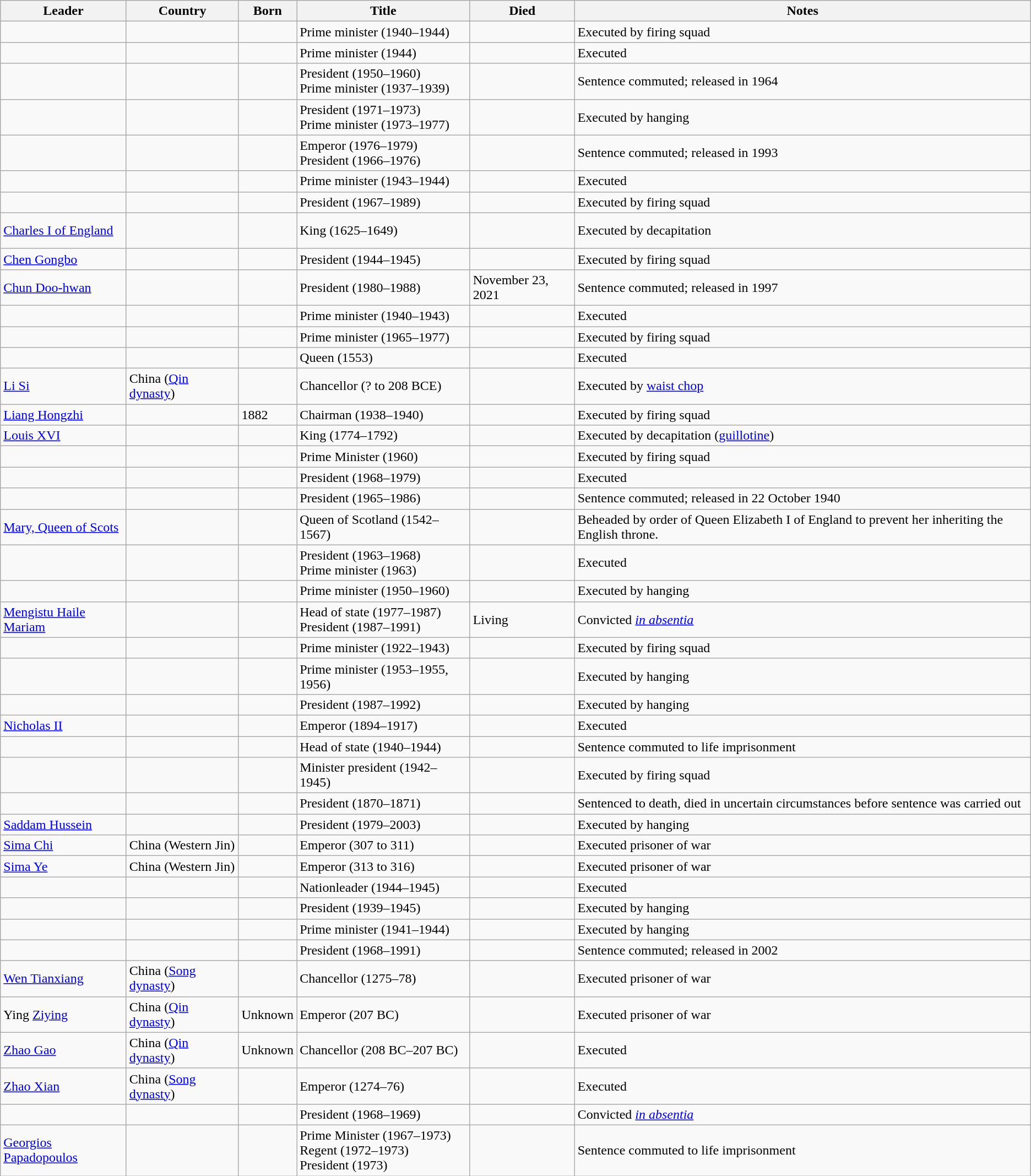<table class="wikitable sortable">
<tr>
<th>Leader</th>
<th>Country</th>
<th>Born</th>
<th>Title</th>
<th>Died</th>
<th>Notes</th>
</tr>
<tr>
<td></td>
<td></td>
<td></td>
<td>Prime minister (1940–1944)</td>
<td></td>
<td>Executed by firing squad</td>
</tr>
<tr>
<td></td>
<td></td>
<td></td>
<td>Prime minister (1944)</td>
<td></td>
<td>Executed</td>
</tr>
<tr>
<td></td>
<td></td>
<td></td>
<td>President (1950–1960)<br>Prime minister (1937–1939)</td>
<td></td>
<td>Sentence commuted; released in 1964</td>
</tr>
<tr>
<td></td>
<td></td>
<td></td>
<td>President (1971–1973)<br>Prime minister (1973–1977)</td>
<td></td>
<td>Executed by hanging</td>
</tr>
<tr>
<td></td>
<td></td>
<td></td>
<td>Emperor (1976–1979)<br>President (1966–1976)</td>
<td></td>
<td>Sentence commuted; released in 1993</td>
</tr>
<tr>
<td></td>
<td></td>
<td></td>
<td>Prime minister (1943–1944)</td>
<td></td>
<td>Executed</td>
</tr>
<tr>
<td></td>
<td></td>
<td></td>
<td>President (1967–1989)</td>
<td></td>
<td>Executed by firing squad</td>
</tr>
<tr>
<td><a href='#'>Charles I of England</a></td>
<td><br><br></td>
<td></td>
<td>King (1625–1649)</td>
<td></td>
<td>Executed by decapitation</td>
</tr>
<tr>
<td><a href='#'>Chen Gongbo</a> </td>
<td></td>
<td></td>
<td>President (1944–1945)</td>
<td></td>
<td>Executed by firing squad</td>
</tr>
<tr>
<td><a href='#'>Chun Doo-hwan</a> </td>
<td></td>
<td></td>
<td>President (1980–1988)</td>
<td>November 23, 2021</td>
<td>Sentence commuted; released in 1997</td>
</tr>
<tr>
<td></td>
<td></td>
<td></td>
<td>Prime minister (1940–1943)</td>
<td></td>
<td>Executed</td>
</tr>
<tr>
<td></td>
<td></td>
<td></td>
<td>Prime minister (1965–1977)</td>
<td></td>
<td>Executed by firing squad</td>
</tr>
<tr>
<td></td>
<td></td>
<td></td>
<td>Queen (1553)</td>
<td></td>
<td>Executed</td>
</tr>
<tr>
<td><a href='#'>Li Si</a></td>
<td>China (<a href='#'>Qin dynasty</a>)</td>
<td></td>
<td>Chancellor (? to 208 BCE)</td>
<td></td>
<td>Executed by <a href='#'>waist chop</a></td>
</tr>
<tr>
<td><a href='#'>Liang Hongzhi</a> </td>
<td></td>
<td>1882</td>
<td>Chairman (1938–1940)</td>
<td></td>
<td>Executed by firing squad</td>
</tr>
<tr>
<td><a href='#'>Louis XVI</a></td>
<td></td>
<td></td>
<td>King (1774–1792)</td>
<td></td>
<td>Executed by decapitation (<a href='#'>guillotine</a>)</td>
</tr>
<tr>
<td></td>
<td></td>
<td></td>
<td>Prime Minister (1960)</td>
<td></td>
<td>Executed by firing squad</td>
</tr>
<tr>
<td></td>
<td></td>
<td></td>
<td>President (1968–1979)</td>
<td></td>
<td>Executed</td>
</tr>
<tr>
<td></td>
<td></td>
<td></td>
<td>President (1965–1986)</td>
<td></td>
<td>Sentence commuted; released in 22 October 1940</td>
</tr>
<tr>
<td><a href='#'>Mary, Queen of Scots</a></td>
<td></td>
<td></td>
<td>Queen of Scotland (1542–1567)</td>
<td></td>
<td>Beheaded by order of Queen Elizabeth I of England to prevent her inheriting the English throne.</td>
</tr>
<tr>
<td></td>
<td></td>
<td></td>
<td>President (1963–1968)<br>Prime minister (1963)</td>
<td></td>
<td>Executed</td>
</tr>
<tr>
<td></td>
<td></td>
<td></td>
<td>Prime minister (1950–1960)</td>
<td></td>
<td>Executed by hanging</td>
</tr>
<tr>
<td><a href='#'>Mengistu Haile Mariam</a></td>
<td></td>
<td></td>
<td>Head of state (1977–1987)<br>President (1987–1991)</td>
<td>Living</td>
<td>Convicted <a href='#'><em>in absentia</em></a></td>
</tr>
<tr>
<td></td>
<td></td>
<td></td>
<td>Prime minister (1922–1943)</td>
<td></td>
<td>Executed by firing squad</td>
</tr>
<tr>
<td></td>
<td></td>
<td></td>
<td>Prime minister (1953–1955, 1956)</td>
<td></td>
<td>Executed by hanging</td>
</tr>
<tr>
<td></td>
<td></td>
<td></td>
<td>President (1987–1992)</td>
<td></td>
<td>Executed by hanging</td>
</tr>
<tr>
<td><a href='#'>Nicholas II</a></td>
<td></td>
<td></td>
<td>Emperor (1894–1917)</td>
<td></td>
<td>Executed</td>
</tr>
<tr>
<td></td>
<td></td>
<td></td>
<td>Head of state (1940–1944)</td>
<td></td>
<td>Sentence commuted to life imprisonment</td>
</tr>
<tr>
<td></td>
<td></td>
<td></td>
<td>Minister president (1942–1945)</td>
<td></td>
<td>Executed by firing squad</td>
</tr>
<tr>
<td></td>
<td></td>
<td></td>
<td>President (1870–1871)</td>
<td></td>
<td>Sentenced to death, died in uncertain circumstances before sentence was carried out</td>
</tr>
<tr>
<td><a href='#'>Saddam Hussein</a> </td>
<td></td>
<td></td>
<td>President (1979–2003)</td>
<td></td>
<td>Executed by hanging</td>
</tr>
<tr>
<td><a href='#'>Sima Chi</a></td>
<td>China (Western Jin)</td>
<td></td>
<td>Emperor (307 to 311)</td>
<td></td>
<td>Executed prisoner of war</td>
</tr>
<tr>
<td><a href='#'>Sima Ye</a></td>
<td>China (Western Jin)</td>
<td></td>
<td>Emperor (313 to 316)</td>
<td></td>
<td>Executed prisoner of war</td>
</tr>
<tr>
<td></td>
<td></td>
<td></td>
<td>Nationleader (1944–1945)</td>
<td></td>
<td>Executed</td>
</tr>
<tr>
<td></td>
<td></td>
<td></td>
<td>President (1939–1945)</td>
<td></td>
<td>Executed by hanging</td>
</tr>
<tr>
<td></td>
<td></td>
<td></td>
<td>Prime minister (1941–1944)</td>
<td></td>
<td>Executed by hanging</td>
</tr>
<tr>
<td></td>
<td></td>
<td></td>
<td>President (1968–1991)</td>
<td></td>
<td>Sentence commuted; released in 2002</td>
</tr>
<tr>
<td><a href='#'>Wen Tianxiang</a></td>
<td>China (<a href='#'>Song dynasty</a>)</td>
<td></td>
<td>Chancellor (1275–78)</td>
<td></td>
<td>Executed prisoner of war</td>
</tr>
<tr>
<td>Ying <a href='#'>Ziying</a></td>
<td>China (<a href='#'>Qin dynasty</a>)</td>
<td>Unknown</td>
<td>Emperor (207 BC)</td>
<td></td>
<td>Executed prisoner of war</td>
</tr>
<tr>
<td><a href='#'>Zhao Gao</a></td>
<td>China (<a href='#'>Qin dynasty</a>)</td>
<td>Unknown</td>
<td>Chancellor (208 BC–207 BC)</td>
<td></td>
<td>Executed</td>
</tr>
<tr>
<td><a href='#'>Zhao Xian</a></td>
<td>China (<a href='#'>Song dynasty</a>)</td>
<td></td>
<td>Emperor (1274–76)</td>
<td></td>
<td>Executed</td>
</tr>
<tr>
<td></td>
<td></td>
<td></td>
<td>President (1968–1969)</td>
<td></td>
<td>Convicted <a href='#'><em>in absentia</em></a></td>
</tr>
<tr>
<td><a href='#'>Georgios Papadopoulos</a></td>
<td></td>
<td></td>
<td>Prime Minister (1967–1973)<br>Regent (1972–1973)<br>President (1973)</td>
<td></td>
<td>Sentence commuted to life imprisonment</td>
</tr>
</table>
